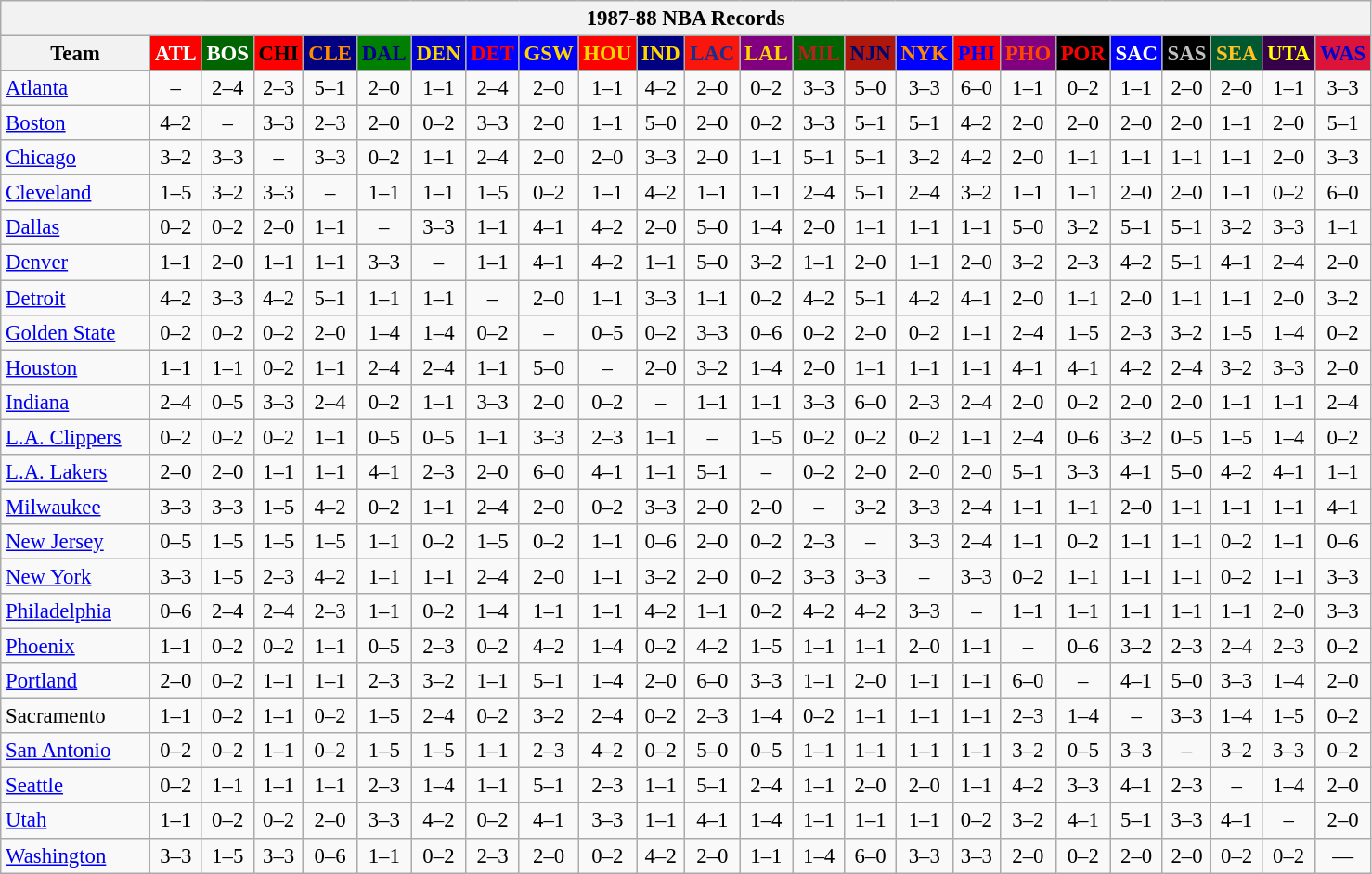<table class="wikitable" style="font-size:95%; text-align:center;">
<tr>
<th colspan=24>1987-88 NBA Records</th>
</tr>
<tr>
<th width=100>Team</th>
<th style="background:#FF0000;color:#FFFFFF;width=35">ATL</th>
<th style="background:#006400;color:#FFFFFF;width=35">BOS</th>
<th style="background:#FF0000;color:#000000;width=35">CHI</th>
<th style="background:#000080;color:#FF8C00;width=35">CLE</th>
<th style="background:#008000;color:#00008B;width=35">DAL</th>
<th style="background:#0000CD;color:#FFD700;width=35">DEN</th>
<th style="background:#0000FF;color:#FF0000;width=35">DET</th>
<th style="background:#0000FF;color:#FFD700;width=35">GSW</th>
<th style="background:#FF0000;color:#FFD700;width=35">HOU</th>
<th style="background:#000080;color:#FFD700;width=35">IND</th>
<th style="background:#F9160D;color:#1A2E8B;width=35">LAC</th>
<th style="background:#800080;color:#FFD700;width=35">LAL</th>
<th style="background:#006400;color:#B22222;width=35">MIL</th>
<th style="background:#B0170C;color:#00056D;width=35">NJN</th>
<th style="background:#0000FF;color:#FF8C00;width=35">NYK</th>
<th style="background:#FF0000;color:#0000FF;width=35">PHI</th>
<th style="background:#800080;color:#FF4500;width=35">PHO</th>
<th style="background:#000000;color:#FF0000;width=35">POR</th>
<th style="background:#0000FF;color:#FFFFFF;width=35">SAC</th>
<th style="background:#000000;color:#C0C0C0;width=35">SAS</th>
<th style="background:#005831;color:#FFC322;width=35">SEA</th>
<th style="background:#36004A;color:#FFFF00;width=35">UTA</th>
<th style="background:#DC143C;color:#0000CD;width=35">WAS</th>
</tr>
<tr>
<td style="text-align:left;"><a href='#'>Atlanta</a></td>
<td>–</td>
<td>2–4</td>
<td>2–3</td>
<td>5–1</td>
<td>2–0</td>
<td>1–1</td>
<td>2–4</td>
<td>2–0</td>
<td>1–1</td>
<td>4–2</td>
<td>2–0</td>
<td>0–2</td>
<td>3–3</td>
<td>5–0</td>
<td>3–3</td>
<td>6–0</td>
<td>1–1</td>
<td>0–2</td>
<td>1–1</td>
<td>2–0</td>
<td>2–0</td>
<td>1–1</td>
<td>3–3</td>
</tr>
<tr>
<td style="text-align:left;"><a href='#'>Boston</a></td>
<td>4–2</td>
<td>–</td>
<td>3–3</td>
<td>2–3</td>
<td>2–0</td>
<td>0–2</td>
<td>3–3</td>
<td>2–0</td>
<td>1–1</td>
<td>5–0</td>
<td>2–0</td>
<td>0–2</td>
<td>3–3</td>
<td>5–1</td>
<td>5–1</td>
<td>4–2</td>
<td>2–0</td>
<td>2–0</td>
<td>2–0</td>
<td>2–0</td>
<td>1–1</td>
<td>2–0</td>
<td>5–1</td>
</tr>
<tr>
<td style="text-align:left;"><a href='#'>Chicago</a></td>
<td>3–2</td>
<td>3–3</td>
<td>–</td>
<td>3–3</td>
<td>0–2</td>
<td>1–1</td>
<td>2–4</td>
<td>2–0</td>
<td>2–0</td>
<td>3–3</td>
<td>2–0</td>
<td>1–1</td>
<td>5–1</td>
<td>5–1</td>
<td>3–2</td>
<td>4–2</td>
<td>2–0</td>
<td>1–1</td>
<td>1–1</td>
<td>1–1</td>
<td>1–1</td>
<td>2–0</td>
<td>3–3</td>
</tr>
<tr>
<td style="text-align:left;"><a href='#'>Cleveland</a></td>
<td>1–5</td>
<td>3–2</td>
<td>3–3</td>
<td>–</td>
<td>1–1</td>
<td>1–1</td>
<td>1–5</td>
<td>0–2</td>
<td>1–1</td>
<td>4–2</td>
<td>1–1</td>
<td>1–1</td>
<td>2–4</td>
<td>5–1</td>
<td>2–4</td>
<td>3–2</td>
<td>1–1</td>
<td>1–1</td>
<td>2–0</td>
<td>2–0</td>
<td>1–1</td>
<td>0–2</td>
<td>6–0</td>
</tr>
<tr>
<td style="text-align:left;"><a href='#'>Dallas</a></td>
<td>0–2</td>
<td>0–2</td>
<td>2–0</td>
<td>1–1</td>
<td>–</td>
<td>3–3</td>
<td>1–1</td>
<td>4–1</td>
<td>4–2</td>
<td>2–0</td>
<td>5–0</td>
<td>1–4</td>
<td>2–0</td>
<td>1–1</td>
<td>1–1</td>
<td>1–1</td>
<td>5–0</td>
<td>3–2</td>
<td>5–1</td>
<td>5–1</td>
<td>3–2</td>
<td>3–3</td>
<td>1–1</td>
</tr>
<tr>
<td style="text-align:left;"><a href='#'>Denver</a></td>
<td>1–1</td>
<td>2–0</td>
<td>1–1</td>
<td>1–1</td>
<td>3–3</td>
<td>–</td>
<td>1–1</td>
<td>4–1</td>
<td>4–2</td>
<td>1–1</td>
<td>5–0</td>
<td>3–2</td>
<td>1–1</td>
<td>2–0</td>
<td>1–1</td>
<td>2–0</td>
<td>3–2</td>
<td>2–3</td>
<td>4–2</td>
<td>5–1</td>
<td>4–1</td>
<td>2–4</td>
<td>2–0</td>
</tr>
<tr>
<td style="text-align:left;"><a href='#'>Detroit</a></td>
<td>4–2</td>
<td>3–3</td>
<td>4–2</td>
<td>5–1</td>
<td>1–1</td>
<td>1–1</td>
<td>–</td>
<td>2–0</td>
<td>1–1</td>
<td>3–3</td>
<td>1–1</td>
<td>0–2</td>
<td>4–2</td>
<td>5–1</td>
<td>4–2</td>
<td>4–1</td>
<td>2–0</td>
<td>1–1</td>
<td>2–0</td>
<td>1–1</td>
<td>1–1</td>
<td>2–0</td>
<td>3–2</td>
</tr>
<tr>
<td style="text-align:left;"><a href='#'>Golden State</a></td>
<td>0–2</td>
<td>0–2</td>
<td>0–2</td>
<td>2–0</td>
<td>1–4</td>
<td>1–4</td>
<td>0–2</td>
<td>–</td>
<td>0–5</td>
<td>0–2</td>
<td>3–3</td>
<td>0–6</td>
<td>0–2</td>
<td>2–0</td>
<td>0–2</td>
<td>1–1</td>
<td>2–4</td>
<td>1–5</td>
<td>2–3</td>
<td>3–2</td>
<td>1–5</td>
<td>1–4</td>
<td>0–2</td>
</tr>
<tr>
<td style="text-align:left;"><a href='#'>Houston</a></td>
<td>1–1</td>
<td>1–1</td>
<td>0–2</td>
<td>1–1</td>
<td>2–4</td>
<td>2–4</td>
<td>1–1</td>
<td>5–0</td>
<td>–</td>
<td>2–0</td>
<td>3–2</td>
<td>1–4</td>
<td>2–0</td>
<td>1–1</td>
<td>1–1</td>
<td>1–1</td>
<td>4–1</td>
<td>4–1</td>
<td>4–2</td>
<td>2–4</td>
<td>3–2</td>
<td>3–3</td>
<td>2–0</td>
</tr>
<tr>
<td style="text-align:left;"><a href='#'>Indiana</a></td>
<td>2–4</td>
<td>0–5</td>
<td>3–3</td>
<td>2–4</td>
<td>0–2</td>
<td>1–1</td>
<td>3–3</td>
<td>2–0</td>
<td>0–2</td>
<td>–</td>
<td>1–1</td>
<td>1–1</td>
<td>3–3</td>
<td>6–0</td>
<td>2–3</td>
<td>2–4</td>
<td>2–0</td>
<td>0–2</td>
<td>2–0</td>
<td>2–0</td>
<td>1–1</td>
<td>1–1</td>
<td>2–4</td>
</tr>
<tr>
<td style="text-align:left;"><a href='#'>L.A. Clippers</a></td>
<td>0–2</td>
<td>0–2</td>
<td>0–2</td>
<td>1–1</td>
<td>0–5</td>
<td>0–5</td>
<td>1–1</td>
<td>3–3</td>
<td>2–3</td>
<td>1–1</td>
<td>–</td>
<td>1–5</td>
<td>0–2</td>
<td>0–2</td>
<td>0–2</td>
<td>1–1</td>
<td>2–4</td>
<td>0–6</td>
<td>3–2</td>
<td>0–5</td>
<td>1–5</td>
<td>1–4</td>
<td>0–2</td>
</tr>
<tr>
<td style="text-align:left;"><a href='#'>L.A. Lakers</a></td>
<td>2–0</td>
<td>2–0</td>
<td>1–1</td>
<td>1–1</td>
<td>4–1</td>
<td>2–3</td>
<td>2–0</td>
<td>6–0</td>
<td>4–1</td>
<td>1–1</td>
<td>5–1</td>
<td>–</td>
<td>0–2</td>
<td>2–0</td>
<td>2–0</td>
<td>2–0</td>
<td>5–1</td>
<td>3–3</td>
<td>4–1</td>
<td>5–0</td>
<td>4–2</td>
<td>4–1</td>
<td>1–1</td>
</tr>
<tr>
<td style="text-align:left;"><a href='#'>Milwaukee</a></td>
<td>3–3</td>
<td>3–3</td>
<td>1–5</td>
<td>4–2</td>
<td>0–2</td>
<td>1–1</td>
<td>2–4</td>
<td>2–0</td>
<td>0–2</td>
<td>3–3</td>
<td>2–0</td>
<td>2–0</td>
<td>–</td>
<td>3–2</td>
<td>3–3</td>
<td>2–4</td>
<td>1–1</td>
<td>1–1</td>
<td>2–0</td>
<td>1–1</td>
<td>1–1</td>
<td>1–1</td>
<td>4–1</td>
</tr>
<tr>
<td style="text-align:left;"><a href='#'>New Jersey</a></td>
<td>0–5</td>
<td>1–5</td>
<td>1–5</td>
<td>1–5</td>
<td>1–1</td>
<td>0–2</td>
<td>1–5</td>
<td>0–2</td>
<td>1–1</td>
<td>0–6</td>
<td>2–0</td>
<td>0–2</td>
<td>2–3</td>
<td>–</td>
<td>3–3</td>
<td>2–4</td>
<td>1–1</td>
<td>0–2</td>
<td>1–1</td>
<td>1–1</td>
<td>0–2</td>
<td>1–1</td>
<td>0–6</td>
</tr>
<tr>
<td style="text-align:left;"><a href='#'>New York</a></td>
<td>3–3</td>
<td>1–5</td>
<td>2–3</td>
<td>4–2</td>
<td>1–1</td>
<td>1–1</td>
<td>2–4</td>
<td>2–0</td>
<td>1–1</td>
<td>3–2</td>
<td>2–0</td>
<td>0–2</td>
<td>3–3</td>
<td>3–3</td>
<td>–</td>
<td>3–3</td>
<td>0–2</td>
<td>1–1</td>
<td>1–1</td>
<td>1–1</td>
<td>0–2</td>
<td>1–1</td>
<td>3–3</td>
</tr>
<tr>
<td style="text-align:left;"><a href='#'>Philadelphia</a></td>
<td>0–6</td>
<td>2–4</td>
<td>2–4</td>
<td>2–3</td>
<td>1–1</td>
<td>0–2</td>
<td>1–4</td>
<td>1–1</td>
<td>1–1</td>
<td>4–2</td>
<td>1–1</td>
<td>0–2</td>
<td>4–2</td>
<td>4–2</td>
<td>3–3</td>
<td>–</td>
<td>1–1</td>
<td>1–1</td>
<td>1–1</td>
<td>1–1</td>
<td>1–1</td>
<td>2–0</td>
<td>3–3</td>
</tr>
<tr>
<td style="text-align:left;"><a href='#'>Phoenix</a></td>
<td>1–1</td>
<td>0–2</td>
<td>0–2</td>
<td>1–1</td>
<td>0–5</td>
<td>2–3</td>
<td>0–2</td>
<td>4–2</td>
<td>1–4</td>
<td>0–2</td>
<td>4–2</td>
<td>1–5</td>
<td>1–1</td>
<td>1–1</td>
<td>2–0</td>
<td>1–1</td>
<td>–</td>
<td>0–6</td>
<td>3–2</td>
<td>2–3</td>
<td>2–4</td>
<td>2–3</td>
<td>0–2</td>
</tr>
<tr>
<td style="text-align:left;"><a href='#'>Portland</a></td>
<td>2–0</td>
<td>0–2</td>
<td>1–1</td>
<td>1–1</td>
<td>2–3</td>
<td>3–2</td>
<td>1–1</td>
<td>5–1</td>
<td>1–4</td>
<td>2–0</td>
<td>6–0</td>
<td>3–3</td>
<td>1–1</td>
<td>2–0</td>
<td>1–1</td>
<td>1–1</td>
<td>6–0</td>
<td>–</td>
<td>4–1</td>
<td>5–0</td>
<td>3–3</td>
<td>1–4</td>
<td>2–0</td>
</tr>
<tr>
<td style="text-align:left;">Sacramento</td>
<td>1–1</td>
<td>0–2</td>
<td>1–1</td>
<td>0–2</td>
<td>1–5</td>
<td>2–4</td>
<td>0–2</td>
<td>3–2</td>
<td>2–4</td>
<td>0–2</td>
<td>2–3</td>
<td>1–4</td>
<td>0–2</td>
<td>1–1</td>
<td>1–1</td>
<td>1–1</td>
<td>2–3</td>
<td>1–4</td>
<td>–</td>
<td>3–3</td>
<td>1–4</td>
<td>1–5</td>
<td>0–2</td>
</tr>
<tr>
<td style="text-align:left;"><a href='#'>San Antonio</a></td>
<td>0–2</td>
<td>0–2</td>
<td>1–1</td>
<td>0–2</td>
<td>1–5</td>
<td>1–5</td>
<td>1–1</td>
<td>2–3</td>
<td>4–2</td>
<td>0–2</td>
<td>5–0</td>
<td>0–5</td>
<td>1–1</td>
<td>1–1</td>
<td>1–1</td>
<td>1–1</td>
<td>3–2</td>
<td>0–5</td>
<td>3–3</td>
<td>–</td>
<td>3–2</td>
<td>3–3</td>
<td>0–2</td>
</tr>
<tr>
<td style="text-align:left;"><a href='#'>Seattle</a></td>
<td>0–2</td>
<td>1–1</td>
<td>1–1</td>
<td>1–1</td>
<td>2–3</td>
<td>1–4</td>
<td>1–1</td>
<td>5–1</td>
<td>2–3</td>
<td>1–1</td>
<td>5–1</td>
<td>2–4</td>
<td>1–1</td>
<td>2–0</td>
<td>2–0</td>
<td>1–1</td>
<td>4–2</td>
<td>3–3</td>
<td>4–1</td>
<td>2–3</td>
<td>–</td>
<td>1–4</td>
<td>2–0</td>
</tr>
<tr>
<td style="text-align:left;"><a href='#'>Utah</a></td>
<td>1–1</td>
<td>0–2</td>
<td>0–2</td>
<td>2–0</td>
<td>3–3</td>
<td>4–2</td>
<td>0–2</td>
<td>4–1</td>
<td>3–3</td>
<td>1–1</td>
<td>4–1</td>
<td>1–4</td>
<td>1–1</td>
<td>1–1</td>
<td>1–1</td>
<td>0–2</td>
<td>3–2</td>
<td>4–1</td>
<td>5–1</td>
<td>3–3</td>
<td>4–1</td>
<td>–</td>
<td>2–0</td>
</tr>
<tr>
<td style="text-align:left;"><a href='#'>Washington</a></td>
<td>3–3</td>
<td>1–5</td>
<td>3–3</td>
<td>0–6</td>
<td>1–1</td>
<td>0–2</td>
<td>2–3</td>
<td>2–0</td>
<td>0–2</td>
<td>4–2</td>
<td>2–0</td>
<td>1–1</td>
<td>1–4</td>
<td>6–0</td>
<td>3–3</td>
<td>3–3</td>
<td>2–0</td>
<td>0–2</td>
<td>2–0</td>
<td>2–0</td>
<td>0–2</td>
<td>0–2</td>
<td>—</td>
</tr>
</table>
